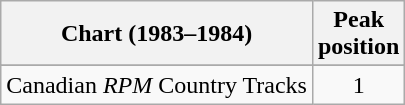<table class="wikitable sortable">
<tr>
<th align="left">Chart (1983–1984)</th>
<th align="center">Peak<br>position</th>
</tr>
<tr>
</tr>
<tr>
<td align="left">Canadian <em>RPM</em> Country Tracks</td>
<td align="center">1</td>
</tr>
</table>
